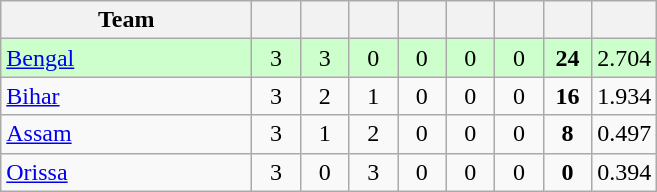<table class="wikitable" style="text-align:center">
<tr>
<th style="width:160px">Team</th>
<th style="width:25px"></th>
<th style="width:25px"></th>
<th style="width:25px"></th>
<th style="width:25px"></th>
<th style="width:25px"></th>
<th style="width:25px"></th>
<th style="width:25px"></th>
<th style="width:25px;"></th>
</tr>
<tr style="background:#cfc;">
<td style="text-align:left"><a href='#'>Bengal</a></td>
<td>3</td>
<td>3</td>
<td>0</td>
<td>0</td>
<td>0</td>
<td>0</td>
<td><strong>24</strong></td>
<td>2.704</td>
</tr>
<tr>
<td style="text-align:left"><a href='#'>Bihar</a></td>
<td>3</td>
<td>2</td>
<td>1</td>
<td>0</td>
<td>0</td>
<td>0</td>
<td><strong>16</strong></td>
<td>1.934</td>
</tr>
<tr>
<td style="text-align:left"><a href='#'>Assam</a></td>
<td>3</td>
<td>1</td>
<td>2</td>
<td>0</td>
<td>0</td>
<td>0</td>
<td><strong>8</strong></td>
<td>0.497</td>
</tr>
<tr>
<td style="text-align:left"><a href='#'>Orissa</a></td>
<td>3</td>
<td>0</td>
<td>3</td>
<td>0</td>
<td>0</td>
<td>0</td>
<td><strong>0</strong></td>
<td>0.394</td>
</tr>
</table>
